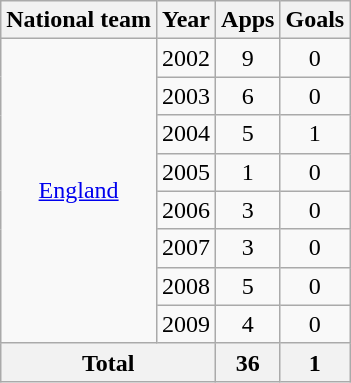<table class="wikitable" style="text-align:center">
<tr>
<th>National team</th>
<th>Year</th>
<th>Apps</th>
<th>Goals</th>
</tr>
<tr>
<td rowspan="8"><a href='#'>England</a></td>
<td>2002</td>
<td>9</td>
<td>0</td>
</tr>
<tr>
<td>2003</td>
<td>6</td>
<td>0</td>
</tr>
<tr>
<td>2004</td>
<td>5</td>
<td>1</td>
</tr>
<tr>
<td>2005</td>
<td>1</td>
<td>0</td>
</tr>
<tr>
<td>2006</td>
<td>3</td>
<td>0</td>
</tr>
<tr>
<td>2007</td>
<td>3</td>
<td>0</td>
</tr>
<tr>
<td>2008</td>
<td>5</td>
<td>0</td>
</tr>
<tr>
<td>2009</td>
<td>4</td>
<td>0</td>
</tr>
<tr>
<th colspan="2">Total</th>
<th>36</th>
<th>1</th>
</tr>
</table>
